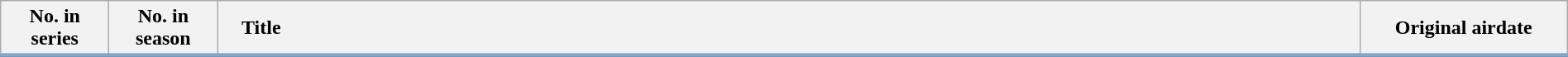<table class="wikitable" style="width:100%; margin:auto; background:#FFF;">
<tr style="border-bottom: 3px solid #689CCF;">
<th style="width:5em;">No. in<br>series</th>
<th style="width:5em;">No. in<br>season</th>
<th style="text-align:left;">    Title</th>
<th style="width:10em;">Original airdate</th>
</tr>
<tr>
</tr>
</table>
